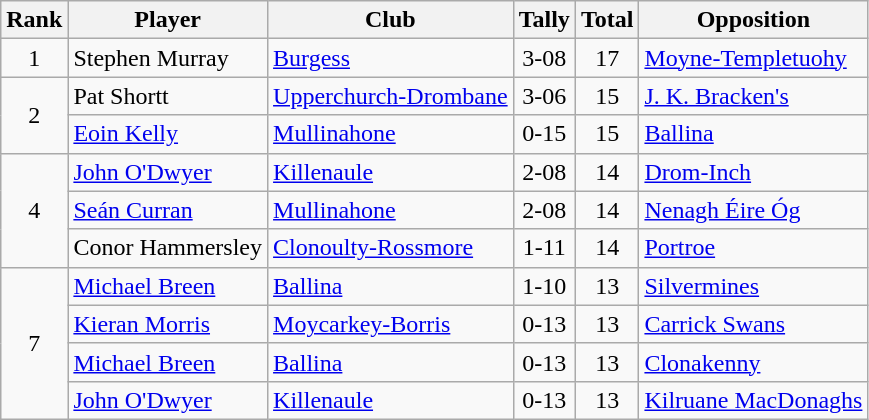<table class="wikitable">
<tr>
<th>Rank</th>
<th>Player</th>
<th>Club</th>
<th>Tally</th>
<th>Total</th>
<th>Opposition</th>
</tr>
<tr>
<td rowspan="1" style="text-align:center;">1</td>
<td>Stephen Murray</td>
<td><a href='#'>Burgess</a></td>
<td align=center>3-08</td>
<td align=center>17</td>
<td><a href='#'>Moyne-Templetuohy</a></td>
</tr>
<tr>
<td rowspan="2" style="text-align:center;">2</td>
<td>Pat Shortt</td>
<td><a href='#'>Upperchurch-Drombane</a></td>
<td align=center>3-06</td>
<td align=center>15</td>
<td><a href='#'>J. K. Bracken's</a></td>
</tr>
<tr>
<td><a href='#'>Eoin Kelly</a></td>
<td><a href='#'>Mullinahone</a></td>
<td align=center>0-15</td>
<td align=center>15</td>
<td><a href='#'>Ballina</a></td>
</tr>
<tr>
<td rowspan="3" style="text-align:center;">4</td>
<td><a href='#'>John O'Dwyer</a></td>
<td><a href='#'>Killenaule</a></td>
<td align=center>2-08</td>
<td align=center>14</td>
<td><a href='#'>Drom-Inch</a></td>
</tr>
<tr>
<td><a href='#'>Seán Curran</a></td>
<td><a href='#'>Mullinahone</a></td>
<td align=center>2-08</td>
<td align=center>14</td>
<td><a href='#'>Nenagh Éire Óg</a></td>
</tr>
<tr>
<td>Conor Hammersley</td>
<td><a href='#'>Clonoulty-Rossmore</a></td>
<td align=center>1-11</td>
<td align=center>14</td>
<td><a href='#'>Portroe</a></td>
</tr>
<tr>
<td rowspan="4" style="text-align:center;">7</td>
<td><a href='#'>Michael Breen</a></td>
<td><a href='#'>Ballina</a></td>
<td align=center>1-10</td>
<td align=center>13</td>
<td><a href='#'>Silvermines</a></td>
</tr>
<tr>
<td><a href='#'>Kieran Morris</a></td>
<td><a href='#'>Moycarkey-Borris</a></td>
<td align=center>0-13</td>
<td align=center>13</td>
<td><a href='#'>Carrick Swans</a></td>
</tr>
<tr>
<td><a href='#'>Michael Breen</a></td>
<td><a href='#'>Ballina</a></td>
<td align=center>0-13</td>
<td align=center>13</td>
<td><a href='#'>Clonakenny</a></td>
</tr>
<tr>
<td><a href='#'>John O'Dwyer</a></td>
<td><a href='#'>Killenaule</a></td>
<td align=center>0-13</td>
<td align=center>13</td>
<td><a href='#'>Kilruane MacDonaghs</a></td>
</tr>
</table>
